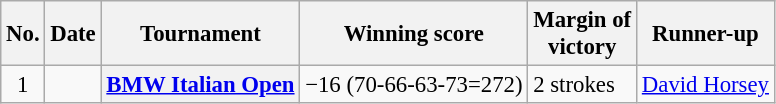<table class="wikitable plainrowheaders" style="font-size:95%">
<tr>
<th>No.</th>
<th>Date</th>
<th>Tournament</th>
<th>Winning score</th>
<th>Margin of<br>victory</th>
<th>Runner-up</th>
</tr>
<tr>
<td align=center>1</td>
<td align=right></td>
<th scope="row"><a href='#'>BMW Italian Open</a></th>
<td>−16 (70-66-63-73=272)</td>
<td>2 strokes</td>
<td> <a href='#'>David Horsey</a></td>
</tr>
</table>
